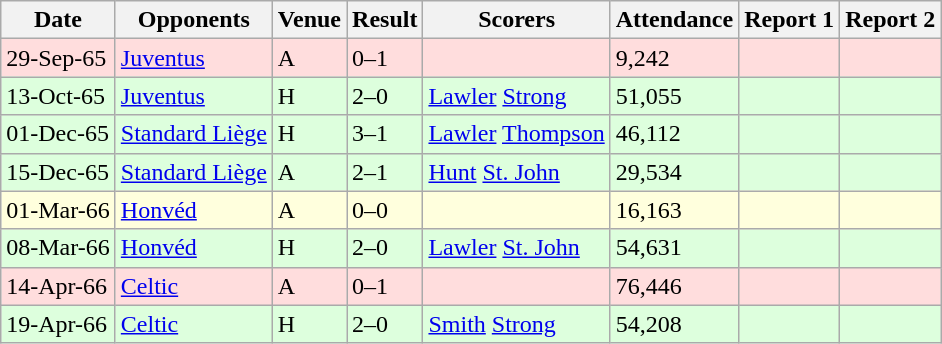<table class=wikitable>
<tr>
<th>Date</th>
<th>Opponents</th>
<th>Venue</th>
<th>Result</th>
<th>Scorers</th>
<th>Attendance</th>
<th>Report 1</th>
<th>Report 2</th>
</tr>
<tr bgcolor="#ffdddd">
<td>29-Sep-65</td>
<td><a href='#'>Juventus</a></td>
<td>A</td>
<td>0–1</td>
<td></td>
<td>9,242</td>
<td></td>
<td></td>
</tr>
<tr bgcolor="#ddffdd">
<td>13-Oct-65</td>
<td><a href='#'>Juventus</a></td>
<td>H</td>
<td>2–0</td>
<td><a href='#'>Lawler</a>  <a href='#'>Strong</a> </td>
<td>51,055</td>
<td></td>
<td></td>
</tr>
<tr bgcolor="#ddffdd">
<td>01-Dec-65</td>
<td><a href='#'>Standard Liège</a></td>
<td>H</td>
<td>3–1</td>
<td><a href='#'>Lawler</a>  <a href='#'>Thompson</a> </td>
<td>46,112</td>
<td></td>
<td></td>
</tr>
<tr bgcolor="#ddffdd">
<td>15-Dec-65</td>
<td><a href='#'>Standard Liège</a></td>
<td>A</td>
<td>2–1</td>
<td><a href='#'>Hunt</a>  <a href='#'>St. John</a> </td>
<td>29,534</td>
<td></td>
<td></td>
</tr>
<tr bgcolor="#ffffdd">
<td>01-Mar-66</td>
<td><a href='#'>Honvéd</a></td>
<td>A</td>
<td>0–0</td>
<td></td>
<td>16,163</td>
<td></td>
<td></td>
</tr>
<tr bgcolor="#ddffdd">
<td>08-Mar-66</td>
<td><a href='#'>Honvéd</a></td>
<td>H</td>
<td>2–0</td>
<td><a href='#'>Lawler</a>  <a href='#'>St. John</a> </td>
<td>54,631</td>
<td></td>
<td></td>
</tr>
<tr bgcolor="#ffdddd">
<td>14-Apr-66</td>
<td><a href='#'>Celtic</a></td>
<td>A</td>
<td>0–1</td>
<td></td>
<td>76,446</td>
<td></td>
<td></td>
</tr>
<tr bgcolor="#ddffdd">
<td>19-Apr-66</td>
<td><a href='#'>Celtic</a></td>
<td>H</td>
<td>2–0</td>
<td><a href='#'>Smith</a>  <a href='#'>Strong</a> </td>
<td>54,208</td>
<td></td>
<td></td>
</tr>
</table>
